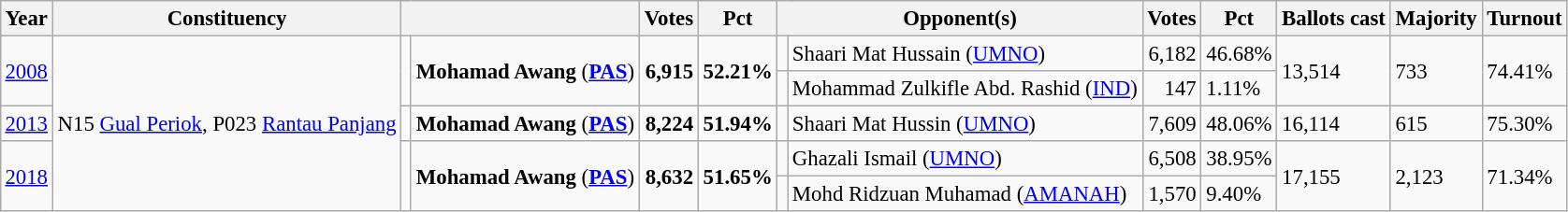<table class="wikitable" style="margin:0.5em ; font-size:95%">
<tr>
<th>Year</th>
<th>Constituency</th>
<th colspan=2></th>
<th>Votes</th>
<th>Pct</th>
<th colspan=2>Opponent(s)</th>
<th>Votes</th>
<th>Pct</th>
<th>Ballots cast</th>
<th>Majority</th>
<th>Turnout</th>
</tr>
<tr>
<td rowspan=2><a href='#'>2008</a></td>
<td rowspan=5>N15 <a href='#'>Gual Periok</a>, P023 <a href='#'>Rantau Panjang</a></td>
<td rowspan=2 ></td>
<td rowspan=2><strong>Mohamad Awang</strong> (<a href='#'><strong>PAS</strong></a>)</td>
<td rowspan=2 align="right"><strong>6,915</strong></td>
<td rowspan=2><strong>52.21%</strong></td>
<td></td>
<td>Shaari Mat Hussain (<a href='#'>UMNO</a>)</td>
<td align="right">6,182</td>
<td>46.68%</td>
<td rowspan=2>13,514</td>
<td rowspan=2>733</td>
<td rowspan=2>74.41%</td>
</tr>
<tr>
<td></td>
<td>Mohammad Zulkifle Abd. Rashid (<a href='#'>IND</a>)</td>
<td align="right">147</td>
<td>1.11%</td>
</tr>
<tr>
<td><a href='#'>2013</a></td>
<td></td>
<td><strong>Mohamad Awang</strong> (<a href='#'><strong>PAS</strong></a>)</td>
<td align="right"><strong>8,224</strong></td>
<td><strong>51.94%</strong></td>
<td></td>
<td>Shaari Mat Hussin (<a href='#'>UMNO</a>)</td>
<td align="right">7,609</td>
<td>48.06%</td>
<td>16,114</td>
<td>615</td>
<td>75.30%</td>
</tr>
<tr>
<td rowspan=2><a href='#'>2018</a></td>
<td rowspan=2 ></td>
<td rowspan=2><strong>Mohamad Awang</strong> (<a href='#'><strong>PAS</strong></a>)</td>
<td rowspan=2 align="right"><strong>8,632</strong></td>
<td rowspan=2><strong>51.65%</strong></td>
<td></td>
<td>Ghazali Ismail (<a href='#'>UMNO</a>)</td>
<td align="right">6,508</td>
<td>38.95%</td>
<td rowspan=2>17,155</td>
<td rowspan=2>2,123</td>
<td rowspan=2>71.34%</td>
</tr>
<tr>
<td></td>
<td>Mohd Ridzuan Muhamad (<a href='#'>AMANAH</a>)</td>
<td align="right">1,570</td>
<td>9.40%</td>
</tr>
</table>
